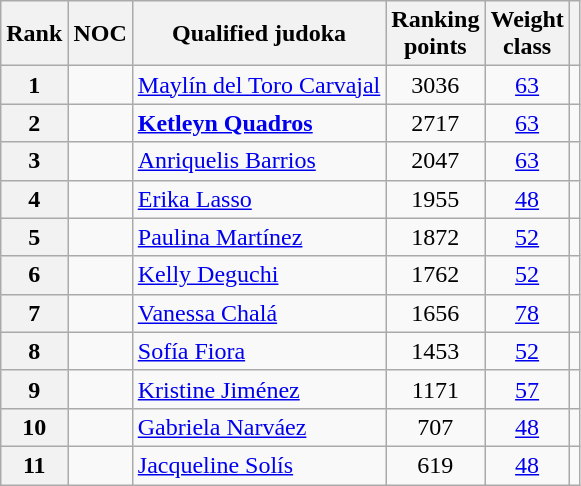<table class="wikitable">
<tr>
<th>Rank</th>
<th>NOC</th>
<th>Qualified judoka</th>
<th>Ranking<br>points</th>
<th>Weight<br>class</th>
<th></th>
</tr>
<tr>
<th>1</th>
<td></td>
<td><a href='#'>Maylín del Toro Carvajal</a></td>
<td align=center>3036</td>
<td align=center><a href='#'>63</a></td>
<td></td>
</tr>
<tr>
<th>2</th>
<td></td>
<td><strong><a href='#'>Ketleyn Quadros</a></strong></td>
<td align=center>2717</td>
<td align=center><a href='#'>63</a></td>
<td></td>
</tr>
<tr>
<th>3</th>
<td></td>
<td><a href='#'>Anriquelis Barrios</a></td>
<td align=center>2047</td>
<td align=center><a href='#'>63</a></td>
<td></td>
</tr>
<tr>
<th>4</th>
<td></td>
<td><a href='#'>Erika Lasso</a></td>
<td align=center>1955</td>
<td align=center><a href='#'>48</a></td>
<td></td>
</tr>
<tr>
<th>5</th>
<td></td>
<td><a href='#'>Paulina Martínez</a></td>
<td align=center>1872</td>
<td align=center><a href='#'>52</a></td>
<td></td>
</tr>
<tr>
<th>6</th>
<td></td>
<td><a href='#'>Kelly Deguchi</a></td>
<td align=center>1762</td>
<td align=center><a href='#'>52</a></td>
<td></td>
</tr>
<tr>
<th>7</th>
<td></td>
<td><a href='#'>Vanessa Chalá</a></td>
<td align=center>1656</td>
<td align=center><a href='#'>78</a></td>
<td></td>
</tr>
<tr>
<th>8</th>
<td></td>
<td><a href='#'>Sofía Fiora</a></td>
<td align=center>1453</td>
<td align=center><a href='#'>52</a></td>
<td></td>
</tr>
<tr>
<th>9</th>
<td></td>
<td><a href='#'>Kristine Jiménez</a></td>
<td align=center>1171</td>
<td align=center><a href='#'>57</a></td>
<td></td>
</tr>
<tr>
<th>10</th>
<td></td>
<td><a href='#'>Gabriela Narváez</a></td>
<td align=center>707</td>
<td align=center><a href='#'>48</a></td>
<td></td>
</tr>
<tr>
<th>11</th>
<td></td>
<td><a href='#'>Jacqueline Solís</a></td>
<td align=center>619</td>
<td align=center><a href='#'>48</a></td>
<td></td>
</tr>
</table>
